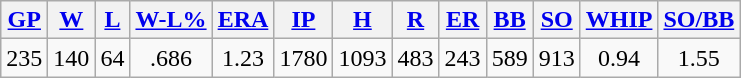<table class="wikitable">
<tr>
<th><a href='#'>GP</a></th>
<th><a href='#'>W</a></th>
<th><a href='#'>L</a></th>
<th><a href='#'>W-L%</a></th>
<th><a href='#'>ERA</a></th>
<th><a href='#'>IP</a></th>
<th><a href='#'>H</a></th>
<th><a href='#'>R</a></th>
<th><a href='#'>ER</a></th>
<th><a href='#'>BB</a></th>
<th><a href='#'>SO</a></th>
<th><a href='#'>WHIP</a></th>
<th><a href='#'>SO/BB</a></th>
</tr>
<tr align="center">
<td>235</td>
<td>140</td>
<td>64</td>
<td>.686</td>
<td>1.23</td>
<td>1780</td>
<td>1093</td>
<td>483</td>
<td>243</td>
<td>589</td>
<td>913</td>
<td>0.94</td>
<td>1.55</td>
</tr>
</table>
